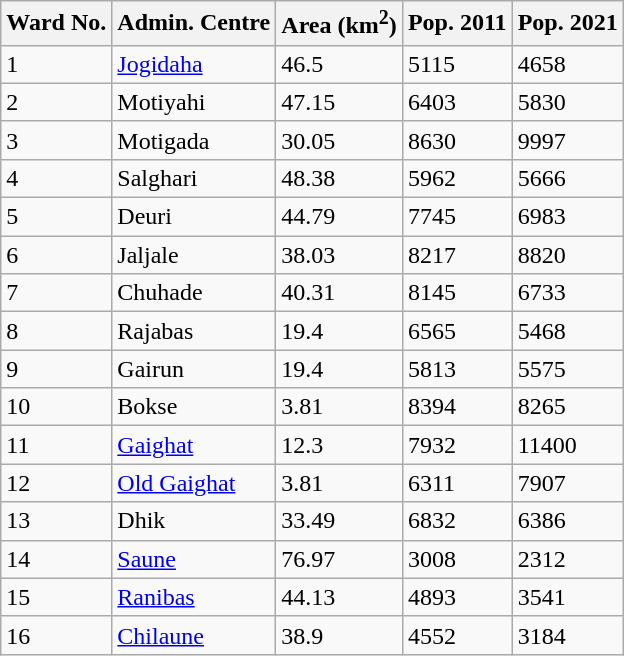<table class="wikitable">
<tr>
<th>Ward No.</th>
<th>Admin. Centre</th>
<th>Area (km<sup>2</sup>)</th>
<th>Pop. 2011</th>
<th>Pop. 2021</th>
</tr>
<tr>
<td>1</td>
<td><a href='#'>Jogidaha</a></td>
<td>46.5</td>
<td>5115</td>
<td>4658</td>
</tr>
<tr>
<td>2</td>
<td>Motiyahi</td>
<td>47.15</td>
<td>6403</td>
<td>5830</td>
</tr>
<tr>
<td>3</td>
<td>Motigada</td>
<td>30.05</td>
<td>8630</td>
<td>9997</td>
</tr>
<tr>
<td>4</td>
<td>Salghari</td>
<td>48.38</td>
<td>5962</td>
<td>5666</td>
</tr>
<tr>
<td>5</td>
<td>Deuri</td>
<td>44.79</td>
<td>7745</td>
<td>6983</td>
</tr>
<tr>
<td>6</td>
<td>Jaljale</td>
<td>38.03</td>
<td>8217</td>
<td>8820</td>
</tr>
<tr>
<td>7</td>
<td>Chuhade</td>
<td>40.31</td>
<td>8145</td>
<td>6733</td>
</tr>
<tr>
<td>8</td>
<td>Rajabas</td>
<td>19.4</td>
<td>6565</td>
<td>5468</td>
</tr>
<tr>
<td>9</td>
<td>Gairun</td>
<td>19.4</td>
<td>5813</td>
<td>5575</td>
</tr>
<tr>
<td>10</td>
<td>Bokse</td>
<td>3.81</td>
<td>8394</td>
<td>8265</td>
</tr>
<tr>
<td>11</td>
<td><a href='#'>Gaighat</a></td>
<td>12.3</td>
<td>7932</td>
<td>11400</td>
</tr>
<tr>
<td>12</td>
<td><a href='#'>Old Gaighat</a></td>
<td>3.81</td>
<td>6311</td>
<td>7907</td>
</tr>
<tr>
<td>13</td>
<td>Dhik</td>
<td>33.49</td>
<td>6832</td>
<td>6386</td>
</tr>
<tr>
<td>14</td>
<td><a href='#'>Saune</a></td>
<td>76.97</td>
<td>3008</td>
<td>2312</td>
</tr>
<tr>
<td>15</td>
<td><a href='#'>Ranibas</a></td>
<td>44.13</td>
<td>4893</td>
<td>3541</td>
</tr>
<tr>
<td>16</td>
<td><a href='#'>Chilaune</a></td>
<td>38.9</td>
<td>4552</td>
<td>3184</td>
</tr>
</table>
